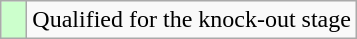<table class="wikitable">
<tr>
<td width=10px bgcolor="#ccffcc"></td>
<td>Qualified for the knock-out stage</td>
</tr>
</table>
